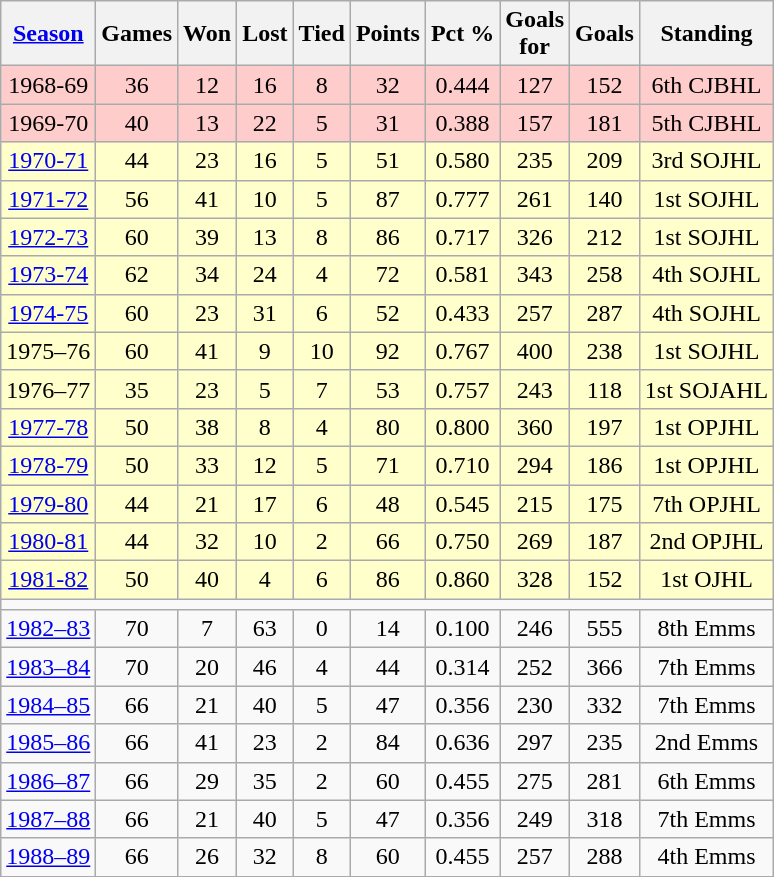<table class="wikitable" style="text-align:center">
<tr>
<th><a href='#'>Season</a></th>
<th>Games</th>
<th>Won</th>
<th>Lost</th>
<th>Tied</th>
<th>Points</th>
<th>Pct %</th>
<th>Goals<br>for</th>
<th>Goals<br></th>
<th>Standing</th>
</tr>
<tr style="background:#fcc;">
<td>1968-69</td>
<td>36</td>
<td>12</td>
<td>16</td>
<td>8</td>
<td>32</td>
<td>0.444</td>
<td>127</td>
<td>152</td>
<td>6th CJBHL</td>
</tr>
<tr style="background:#fcc;">
<td>1969-70</td>
<td>40</td>
<td>13</td>
<td>22</td>
<td>5</td>
<td>31</td>
<td>0.388</td>
<td>157</td>
<td>181</td>
<td>5th CJBHL</td>
</tr>
<tr style="background:#ffc;">
<td><a href='#'>1970-71</a></td>
<td>44</td>
<td>23</td>
<td>16</td>
<td>5</td>
<td>51</td>
<td>0.580</td>
<td>235</td>
<td>209</td>
<td>3rd SOJHL</td>
</tr>
<tr style="background:#ffc;">
<td><a href='#'>1971-72</a></td>
<td>56</td>
<td>41</td>
<td>10</td>
<td>5</td>
<td>87</td>
<td>0.777</td>
<td>261</td>
<td>140</td>
<td>1st SOJHL</td>
</tr>
<tr style="background:#ffc;">
<td><a href='#'>1972-73</a></td>
<td>60</td>
<td>39</td>
<td>13</td>
<td>8</td>
<td>86</td>
<td>0.717</td>
<td>326</td>
<td>212</td>
<td>1st SOJHL</td>
</tr>
<tr style="background:#ffc;">
<td><a href='#'>1973-74</a></td>
<td>62</td>
<td>34</td>
<td>24</td>
<td>4</td>
<td>72</td>
<td>0.581</td>
<td>343</td>
<td>258</td>
<td>4th SOJHL</td>
</tr>
<tr style="background:#ffc;">
<td><a href='#'>1974-75</a></td>
<td>60</td>
<td>23</td>
<td>31</td>
<td>6</td>
<td>52</td>
<td>0.433</td>
<td>257</td>
<td>287</td>
<td>4th SOJHL</td>
</tr>
<tr style="background:#ffc;">
<td>1975–76</td>
<td>60</td>
<td>41</td>
<td>9</td>
<td>10</td>
<td>92</td>
<td>0.767</td>
<td>400</td>
<td>238</td>
<td>1st SOJHL</td>
</tr>
<tr style="background:#ffc;">
<td>1976–77</td>
<td>35</td>
<td>23</td>
<td>5</td>
<td>7</td>
<td>53</td>
<td>0.757</td>
<td>243</td>
<td>118</td>
<td>1st SOJAHL</td>
</tr>
<tr style="background:#ffc;">
<td><a href='#'>1977-78</a></td>
<td>50</td>
<td>38</td>
<td>8</td>
<td>4</td>
<td>80</td>
<td>0.800</td>
<td>360</td>
<td>197</td>
<td>1st OPJHL</td>
</tr>
<tr style="background:#ffc;">
<td><a href='#'>1978-79</a></td>
<td>50</td>
<td>33</td>
<td>12</td>
<td>5</td>
<td>71</td>
<td>0.710</td>
<td>294</td>
<td>186</td>
<td>1st OPJHL</td>
</tr>
<tr style="background:#ffc;">
<td><a href='#'>1979-80</a></td>
<td>44</td>
<td>21</td>
<td>17</td>
<td>6</td>
<td>48</td>
<td>0.545</td>
<td>215</td>
<td>175</td>
<td>7th OPJHL</td>
</tr>
<tr style="background:#ffc;">
<td><a href='#'>1980-81</a></td>
<td>44</td>
<td>32</td>
<td>10</td>
<td>2</td>
<td>66</td>
<td>0.750</td>
<td>269</td>
<td>187</td>
<td>2nd OPJHL</td>
</tr>
<tr style="background:#ffc;">
<td><a href='#'>1981-82</a></td>
<td>50</td>
<td>40</td>
<td>4</td>
<td>6</td>
<td>86</td>
<td>0.860</td>
<td>328</td>
<td>152</td>
<td>1st OJHL</td>
</tr>
<tr>
<td colspan=12></td>
</tr>
<tr>
<td><a href='#'>1982–83</a></td>
<td>70</td>
<td>7</td>
<td>63</td>
<td>0</td>
<td>14</td>
<td>0.100</td>
<td>246</td>
<td>555</td>
<td>8th Emms</td>
</tr>
<tr>
<td><a href='#'>1983–84</a></td>
<td>70</td>
<td>20</td>
<td>46</td>
<td>4</td>
<td>44</td>
<td>0.314</td>
<td>252</td>
<td>366</td>
<td>7th Emms</td>
</tr>
<tr>
<td><a href='#'>1984–85</a></td>
<td>66</td>
<td>21</td>
<td>40</td>
<td>5</td>
<td>47</td>
<td>0.356</td>
<td>230</td>
<td>332</td>
<td>7th Emms</td>
</tr>
<tr>
<td><a href='#'>1985–86</a></td>
<td>66</td>
<td>41</td>
<td>23</td>
<td>2</td>
<td>84</td>
<td>0.636</td>
<td>297</td>
<td>235</td>
<td>2nd Emms</td>
</tr>
<tr>
<td><a href='#'>1986–87</a></td>
<td>66</td>
<td>29</td>
<td>35</td>
<td>2</td>
<td>60</td>
<td>0.455</td>
<td>275</td>
<td>281</td>
<td>6th Emms</td>
</tr>
<tr>
<td><a href='#'>1987–88</a></td>
<td>66</td>
<td>21</td>
<td>40</td>
<td>5</td>
<td>47</td>
<td>0.356</td>
<td>249</td>
<td>318</td>
<td>7th Emms</td>
</tr>
<tr>
<td><a href='#'>1988–89</a></td>
<td>66</td>
<td>26</td>
<td>32</td>
<td>8</td>
<td>60</td>
<td>0.455</td>
<td>257</td>
<td>288</td>
<td>4th Emms</td>
</tr>
</table>
